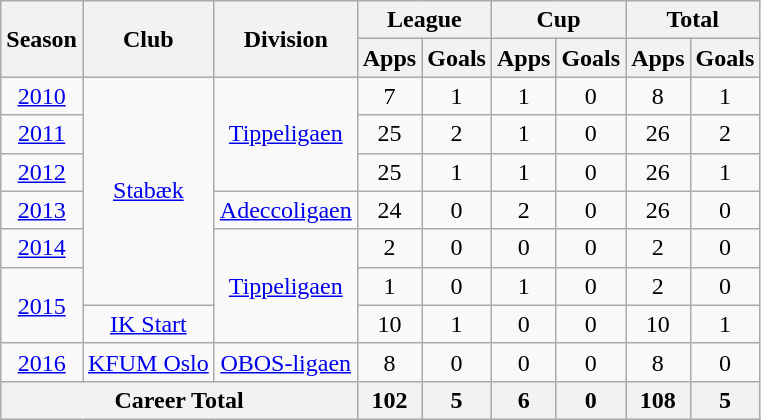<table class="wikitable" style="text-align: center;">
<tr>
<th rowspan="2">Season</th>
<th rowspan="2">Club</th>
<th rowspan="2">Division</th>
<th colspan="2">League</th>
<th colspan="2">Cup</th>
<th colspan="2">Total</th>
</tr>
<tr>
<th>Apps</th>
<th>Goals</th>
<th>Apps</th>
<th>Goals</th>
<th>Apps</th>
<th>Goals</th>
</tr>
<tr>
<td><a href='#'>2010</a></td>
<td rowspan="6" valign="center"><a href='#'>Stabæk</a></td>
<td rowspan="3" valign="center"><a href='#'>Tippeligaen</a></td>
<td>7</td>
<td>1</td>
<td>1</td>
<td>0</td>
<td>8</td>
<td>1</td>
</tr>
<tr>
<td><a href='#'>2011</a></td>
<td>25</td>
<td>2</td>
<td>1</td>
<td>0</td>
<td>26</td>
<td>2</td>
</tr>
<tr>
<td><a href='#'>2012</a></td>
<td>25</td>
<td>1</td>
<td>1</td>
<td>0</td>
<td>26</td>
<td>1</td>
</tr>
<tr>
<td><a href='#'>2013</a></td>
<td rowspan="1" valign="center"><a href='#'>Adeccoligaen</a></td>
<td>24</td>
<td>0</td>
<td>2</td>
<td>0</td>
<td>26</td>
<td>0</td>
</tr>
<tr>
<td><a href='#'>2014</a></td>
<td rowspan="3" valign="center"><a href='#'>Tippeligaen</a></td>
<td>2</td>
<td>0</td>
<td>0</td>
<td>0</td>
<td>2</td>
<td>0</td>
</tr>
<tr>
<td rowspan="2" valign="center"><a href='#'>2015</a></td>
<td>1</td>
<td>0</td>
<td>1</td>
<td>0</td>
<td>2</td>
<td>0</td>
</tr>
<tr>
<td><a href='#'>IK Start</a></td>
<td>10</td>
<td>1</td>
<td>0</td>
<td>0</td>
<td>10</td>
<td>1</td>
</tr>
<tr>
<td><a href='#'>2016</a></td>
<td rowspan="1" valign="center"><a href='#'>KFUM Oslo</a></td>
<td rowspan="1" valign="center"><a href='#'>OBOS-ligaen</a></td>
<td>8</td>
<td>0</td>
<td>0</td>
<td>0</td>
<td>8</td>
<td>0</td>
</tr>
<tr>
<th colspan="3">Career Total</th>
<th>102</th>
<th>5</th>
<th>6</th>
<th>0</th>
<th>108</th>
<th>5</th>
</tr>
</table>
